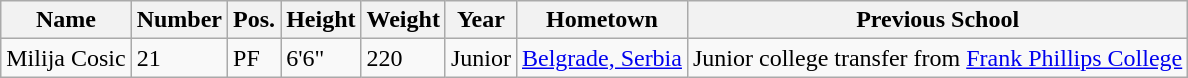<table class="wikitable sortable" border="1">
<tr>
<th>Name</th>
<th>Number</th>
<th>Pos.</th>
<th>Height</th>
<th>Weight</th>
<th>Year</th>
<th>Hometown</th>
<th class="unsortable">Previous School</th>
</tr>
<tr>
<td sortname>Milija Cosic</td>
<td>21</td>
<td>PF</td>
<td>6'6"</td>
<td>220</td>
<td>Junior</td>
<td><a href='#'>Belgrade, Serbia</a></td>
<td>Junior college transfer from <a href='#'>Frank Phillips College</a></td>
</tr>
</table>
